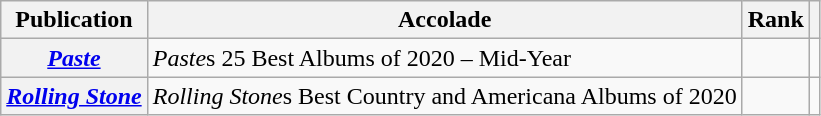<table class="wikitable sortable plainrowheaders">
<tr>
<th scope="col">Publication</th>
<th scope="col">Accolade</th>
<th scope="col">Rank</th>
<th scope="col" class="unsortable"></th>
</tr>
<tr>
<th scope="row"><em><a href='#'>Paste</a></em></th>
<td><em>Paste</em>s 25 Best Albums of 2020 – Mid-Year</td>
<td></td>
<td></td>
</tr>
<tr>
<th scope="row"><em><a href='#'>Rolling Stone</a></em></th>
<td><em>Rolling Stone</em>s Best Country and Americana Albums of 2020</td>
<td></td>
</tr>
</table>
